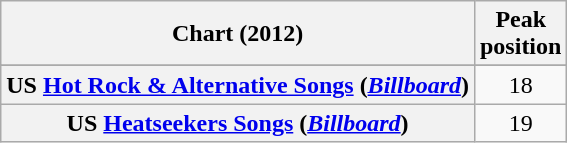<table class="wikitable sortable plainrowheaders" style="text-align:center">
<tr>
<th>Chart (2012)</th>
<th>Peak<br>position</th>
</tr>
<tr>
</tr>
<tr>
<th scope="row">US <a href='#'>Hot Rock & Alternative Songs</a> (<a href='#'><em>Billboard</em></a>)</th>
<td>18</td>
</tr>
<tr>
<th scope="row">US <a href='#'>Heatseekers Songs</a> (<a href='#'><em>Billboard</em></a>)</th>
<td>19</td>
</tr>
</table>
